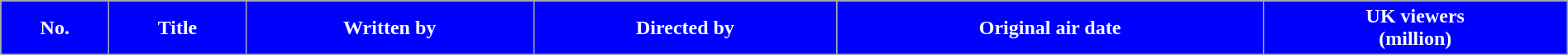<table class="wikitable plainrowheaders" style="width:100%;">
<tr>
<th style="background-color: #0000FF; color: #ffffff;" width="0%">No.</th>
<th style="background-color: #0000FF; color: #ffffff;" width="0%">Title</th>
<th style="background-color: #0000FF; color: #ffffff;" width="0%">Written by</th>
<th style="background-color: #0000FF; color: #ffffff;" width="0%">Directed by</th>
<th style="background-color: #0000FF; color: #ffffff;" width="0%">Original air date</th>
<th style="background-color: #0000FF; color: #ffffff;" width="0%">UK viewers<br>(million)<br>



</th>
</tr>
</table>
